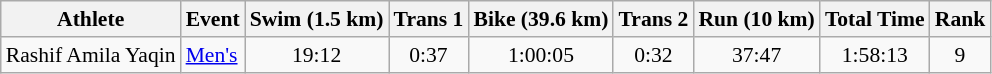<table class=wikitable style=font-size:90%;text-align:center>
<tr>
<th>Athlete</th>
<th>Event</th>
<th>Swim (1.5 km)</th>
<th>Trans 1</th>
<th>Bike (39.6 km)</th>
<th>Trans 2</th>
<th>Run (10 km)</th>
<th>Total Time</th>
<th>Rank</th>
</tr>
<tr align="center">
<td align="left">Rashif Amila Yaqin</td>
<td style="text-align:left;"><a href='#'>Men's</a></td>
<td>19:12</td>
<td>0:37</td>
<td>1:00:05</td>
<td>0:32</td>
<td>37:47</td>
<td>1:58:13</td>
<td>9</td>
</tr>
</table>
